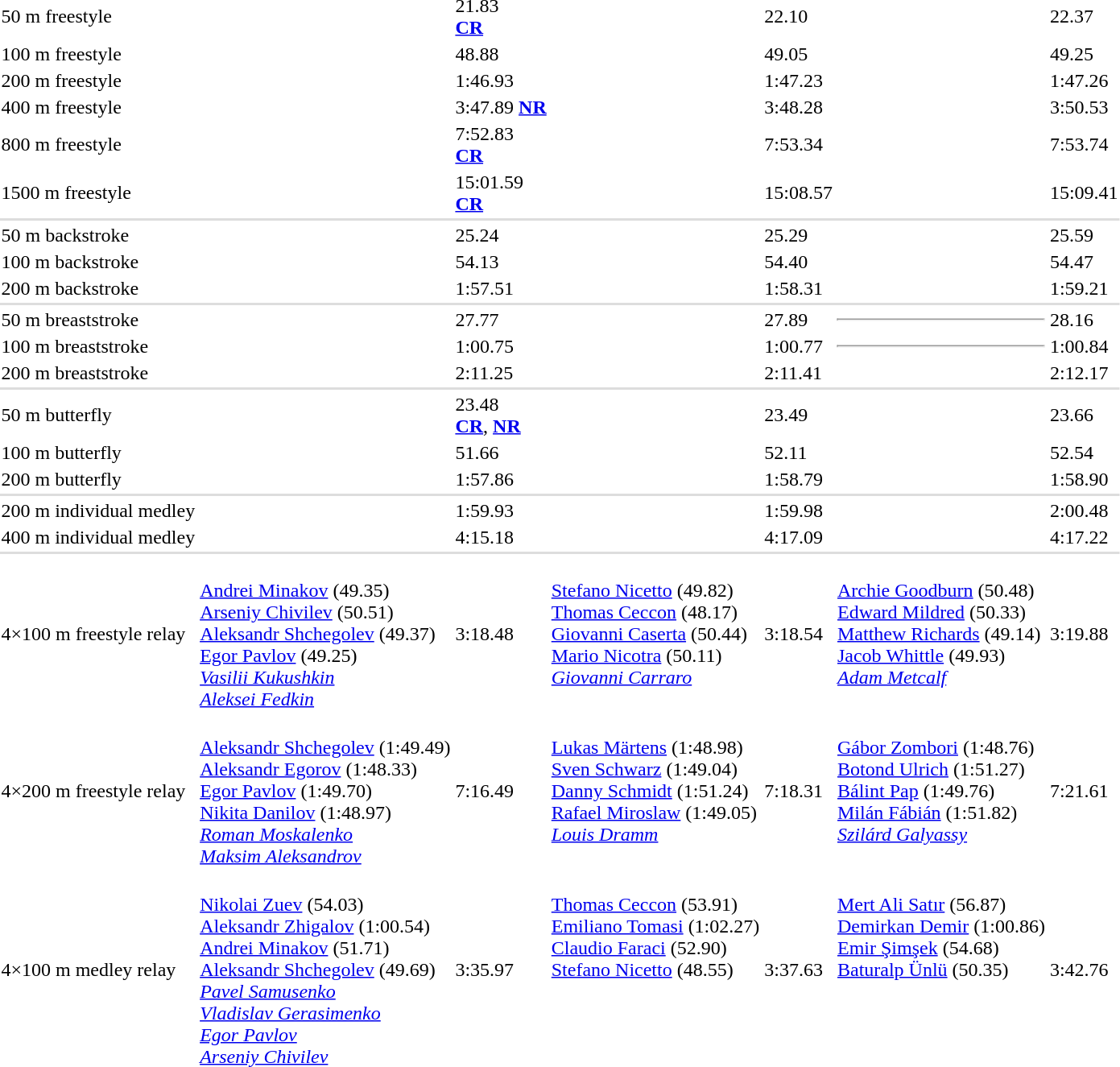<table>
<tr>
<td>50 m freestyle</td>
<td></td>
<td>21.83<br><strong><a href='#'>CR</a></strong></td>
<td></td>
<td>22.10</td>
<td></td>
<td>22.37</td>
</tr>
<tr>
<td>100 m freestyle</td>
<td></td>
<td>48.88</td>
<td></td>
<td>49.05</td>
<td></td>
<td>49.25</td>
</tr>
<tr>
<td>200 m freestyle</td>
<td></td>
<td>1:46.93</td>
<td></td>
<td>1:47.23</td>
<td></td>
<td>1:47.26</td>
</tr>
<tr>
<td>400 m freestyle</td>
<td></td>
<td>3:47.89 <strong><a href='#'>NR</a></strong></td>
<td></td>
<td>3:48.28</td>
<td></td>
<td>3:50.53</td>
</tr>
<tr>
<td>800 m freestyle</td>
<td></td>
<td>7:52.83<br><strong><a href='#'>CR</a></strong></td>
<td></td>
<td>7:53.34</td>
<td></td>
<td>7:53.74</td>
</tr>
<tr>
<td>1500 m freestyle</td>
<td></td>
<td>15:01.59<br><strong><a href='#'>CR</a></strong></td>
<td></td>
<td>15:08.57</td>
<td></td>
<td>15:09.41</td>
</tr>
<tr bgcolor=#DDDDDD>
<td colspan=7></td>
</tr>
<tr>
<td>50 m backstroke</td>
<td></td>
<td>25.24</td>
<td></td>
<td>25.29</td>
<td></td>
<td>25.59</td>
</tr>
<tr>
<td>100 m backstroke</td>
<td></td>
<td>54.13</td>
<td></td>
<td>54.40</td>
<td></td>
<td>54.47</td>
</tr>
<tr>
<td>200 m backstroke</td>
<td></td>
<td>1:57.51</td>
<td></td>
<td>1:58.31</td>
<td></td>
<td>1:59.21</td>
</tr>
<tr bgcolor=#DDDDDD>
<td colspan=7></td>
</tr>
<tr>
<td>50 m breaststroke</td>
<td></td>
<td>27.77</td>
<td></td>
<td>27.89</td>
<td><hr></td>
<td>28.16</td>
</tr>
<tr>
<td>100 m breaststroke</td>
<td></td>
<td>1:00.75</td>
<td></td>
<td>1:00.77</td>
<td><hr></td>
<td>1:00.84</td>
</tr>
<tr>
<td>200 m breaststroke</td>
<td></td>
<td>2:11.25</td>
<td></td>
<td>2:11.41</td>
<td></td>
<td>2:12.17</td>
</tr>
<tr bgcolor=#DDDDDD>
<td colspan=7></td>
</tr>
<tr>
<td>50 m butterfly</td>
<td></td>
<td>23.48<br><strong><a href='#'>CR</a></strong>, <strong><a href='#'>NR</a></strong></td>
<td></td>
<td>23.49</td>
<td></td>
<td>23.66</td>
</tr>
<tr>
<td>100 m butterfly</td>
<td></td>
<td>51.66</td>
<td></td>
<td>52.11</td>
<td></td>
<td>52.54</td>
</tr>
<tr>
<td>200 m butterfly</td>
<td></td>
<td>1:57.86</td>
<td></td>
<td>1:58.79</td>
<td></td>
<td>1:58.90</td>
</tr>
<tr bgcolor=#DDDDDD>
<td colspan=7></td>
</tr>
<tr>
<td>200 m individual medley</td>
<td></td>
<td>1:59.93</td>
<td></td>
<td>1:59.98</td>
<td></td>
<td>2:00.48</td>
</tr>
<tr>
<td>400 m individual medley</td>
<td></td>
<td>4:15.18</td>
<td></td>
<td>4:17.09</td>
<td></td>
<td>4:17.22</td>
</tr>
<tr bgcolor=#DDDDDD>
<td colspan=7></td>
</tr>
<tr>
<td>4×100 m freestyle relay</td>
<td><br><a href='#'>Andrei Minakov</a> (49.35)<br><a href='#'>Arseniy Chivilev</a> (50.51)<br><a href='#'>Aleksandr Shchegolev</a> (49.37)<br><a href='#'>Egor Pavlov</a> (49.25)<br><em><a href='#'>Vasilii Kukushkin</a><br><a href='#'>Aleksei Fedkin</a></em></td>
<td>3:18.48</td>
<td valign=top><br><a href='#'>Stefano Nicetto</a> (49.82)<br><a href='#'>Thomas Ceccon</a> (48.17)<br><a href='#'>Giovanni Caserta</a> (50.44)<br><a href='#'>Mario Nicotra</a> (50.11)<br><em><a href='#'>Giovanni Carraro</a></em></td>
<td>3:18.54</td>
<td valign=top><br><a href='#'>Archie Goodburn</a> (50.48)<br><a href='#'>Edward Mildred</a> (50.33)<br><a href='#'>Matthew Richards</a> (49.14)<br><a href='#'>Jacob Whittle</a> (49.93)<br><em><a href='#'>Adam Metcalf</a></em></td>
<td>3:19.88</td>
</tr>
<tr>
<td>4×200 m freestyle relay</td>
<td><br><a href='#'>Aleksandr Shchegolev</a> (1:49.49)<br><a href='#'>Aleksandr Egorov</a> (1:48.33)<br><a href='#'>Egor Pavlov</a> (1:49.70)<br><a href='#'>Nikita Danilov</a> (1:48.97)<br><em><a href='#'>Roman Moskalenko</a><br><a href='#'>Maksim Aleksandrov</a></em></td>
<td>7:16.49</td>
<td valign=top><br><a href='#'>Lukas Märtens</a> (1:48.98)<br><a href='#'>Sven Schwarz</a> (1:49.04)<br><a href='#'>Danny Schmidt</a> (1:51.24)<br><a href='#'>Rafael Miroslaw</a> (1:49.05)<br><em><a href='#'>Louis Dramm</a></em></td>
<td>7:18.31</td>
<td valign=top><br><a href='#'>Gábor Zombori</a> (1:48.76)<br><a href='#'>Botond Ulrich</a> (1:51.27)<br><a href='#'>Bálint Pap</a> (1:49.76)<br><a href='#'>Milán Fábián</a> (1:51.82)<br><em><a href='#'>Szilárd Galyassy</a></em></td>
<td>7:21.61</td>
</tr>
<tr>
<td>4×100 m medley relay</td>
<td><br><a href='#'>Nikolai Zuev</a> (54.03)<br><a href='#'>Aleksandr Zhigalov</a> (1:00.54)<br><a href='#'>Andrei Minakov</a> (51.71)<br><a href='#'>Aleksandr Shchegolev</a> (49.69)<br><em><a href='#'>Pavel Samusenko</a><br><a href='#'>Vladislav Gerasimenko</a><br><a href='#'>Egor Pavlov</a><br><a href='#'>Arseniy Chivilev</a></em></td>
<td>3:35.97</td>
<td valign=top><br><a href='#'>Thomas Ceccon</a> (53.91)<br><a href='#'>Emiliano Tomasi</a> (1:02.27)<br><a href='#'>Claudio Faraci</a> (52.90)<br><a href='#'>Stefano Nicetto</a> (48.55)</td>
<td>3:37.63</td>
<td valign=top><br><a href='#'>Mert Ali Satır</a> (56.87)<br><a href='#'>Demirkan Demir</a> (1:00.86)<br><a href='#'>Emir Şimşek</a> (54.68)<br><a href='#'>Baturalp Ünlü</a> (50.35)</td>
<td>3:42.76</td>
</tr>
</table>
